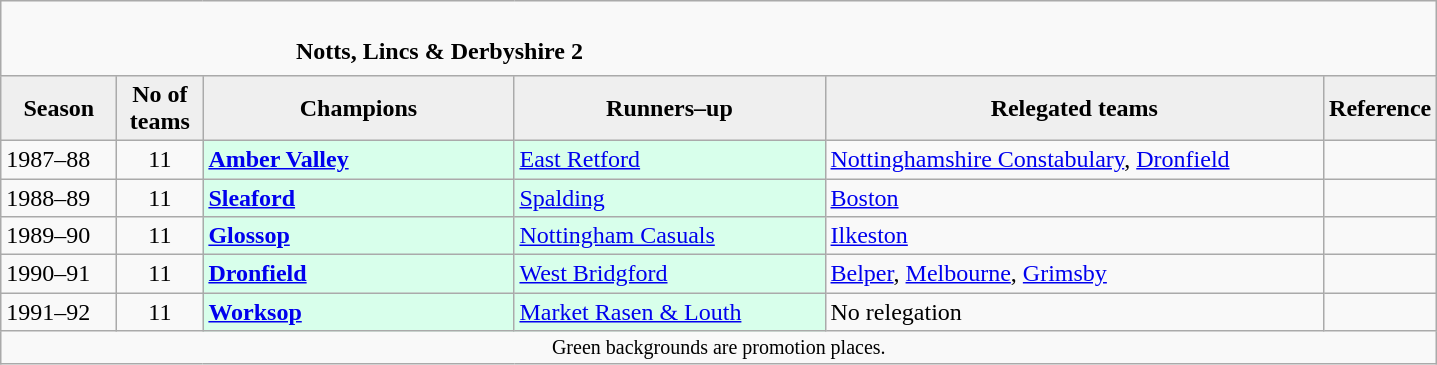<table class="wikitable" style="text-align: left;">
<tr>
<td colspan="11" cellpadding="0" cellspacing="0"><br><table border="0" style="width:100%;" cellpadding="0" cellspacing="0">
<tr>
<td style="width:20%; border:0;"></td>
<td style="border:0;"><strong>Notts, Lincs & Derbyshire 2</strong></td>
<td style="width:20%; border:0;"></td>
</tr>
</table>
</td>
</tr>
<tr>
<th style="background:#efefef; width:70px;">Season</th>
<th style="background:#efefef; width:50px;">No of teams</th>
<th style="background:#efefef; width:200px;">Champions</th>
<th style="background:#efefef; width:200px;">Runners–up</th>
<th style="background:#efefef; width:325px;">Relegated teams</th>
<th style="background:#efefef; width:50px;">Reference</th>
</tr>
<tr align=left>
<td>1987–88</td>
<td style="text-align: center;">11</td>
<td style="background:#d8ffeb;"><strong><a href='#'>Amber Valley</a></strong></td>
<td style="background:#d8ffeb;"><a href='#'>East Retford</a></td>
<td><a href='#'>Nottinghamshire Constabulary</a>, <a href='#'>Dronfield</a></td>
<td></td>
</tr>
<tr>
<td>1988–89</td>
<td style="text-align: center;">11</td>
<td style="background:#d8ffeb;"><strong><a href='#'>Sleaford</a></strong></td>
<td style="background:#d8ffeb;"><a href='#'>Spalding</a></td>
<td><a href='#'>Boston</a></td>
<td></td>
</tr>
<tr>
<td>1989–90</td>
<td style="text-align: center;">11</td>
<td style="background:#d8ffeb;"><strong><a href='#'>Glossop</a></strong></td>
<td style="background:#d8ffeb;"><a href='#'>Nottingham Casuals</a></td>
<td><a href='#'>Ilkeston</a></td>
<td></td>
</tr>
<tr>
<td>1990–91</td>
<td style="text-align: center;">11</td>
<td style="background:#d8ffeb;"><strong><a href='#'>Dronfield</a></strong></td>
<td style="background:#d8ffeb;"><a href='#'>West Bridgford</a></td>
<td><a href='#'>Belper</a>, <a href='#'>Melbourne</a>, <a href='#'>Grimsby</a></td>
<td></td>
</tr>
<tr>
<td>1991–92</td>
<td style="text-align: center;">11</td>
<td style="background:#d8ffeb;"><strong><a href='#'>Worksop</a></strong></td>
<td style="background:#d8ffeb;"><a href='#'>Market Rasen & Louth</a></td>
<td>No relegation</td>
<td></td>
</tr>
<tr>
<td colspan="15"  style="border:0; font-size:smaller; text-align:center;">Green backgrounds are promotion places.</td>
</tr>
</table>
